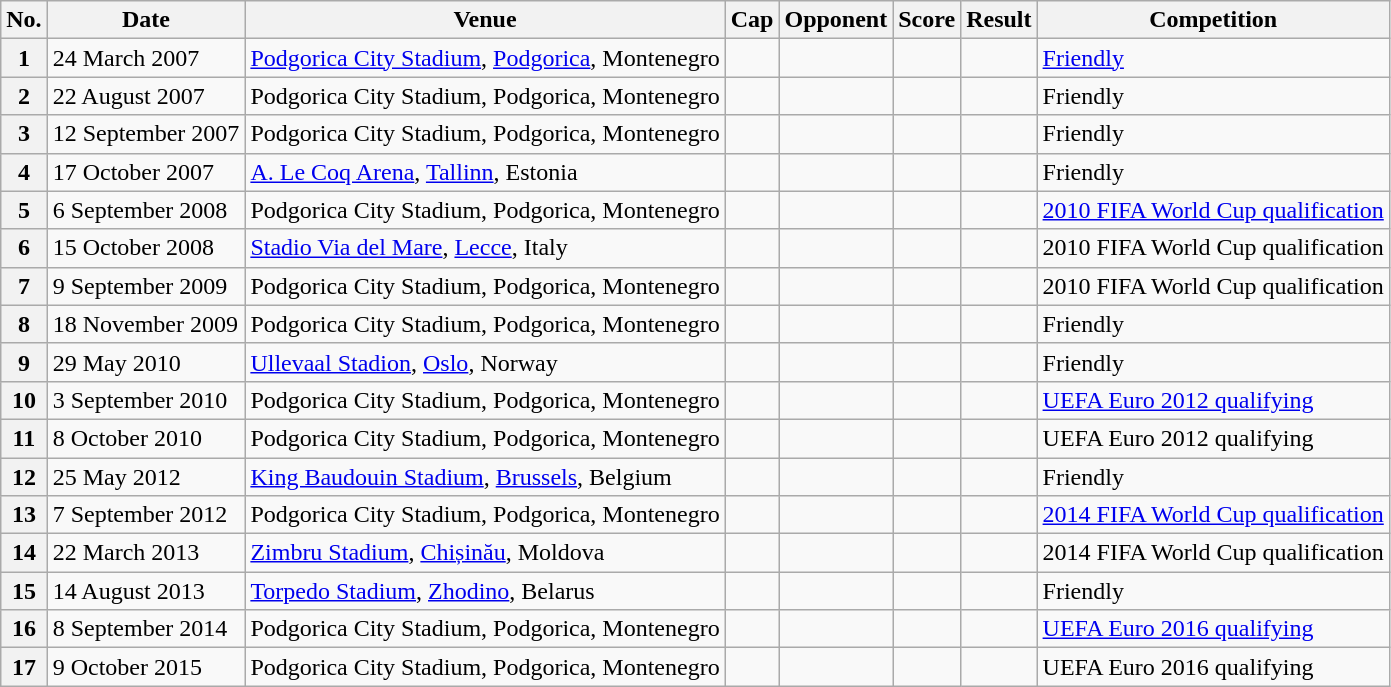<table class="wikitable">
<tr>
<th>No.</th>
<th>Date</th>
<th>Venue</th>
<th>Cap</th>
<th>Opponent</th>
<th>Score</th>
<th>Result</th>
<th>Competition</th>
</tr>
<tr>
<th>1</th>
<td>24 March 2007</td>
<td><a href='#'>Podgorica City Stadium</a>, <a href='#'>Podgorica</a>, Montenegro</td>
<td></td>
<td></td>
<td></td>
<td></td>
<td><a href='#'>Friendly</a></td>
</tr>
<tr>
<th>2</th>
<td>22 August 2007</td>
<td>Podgorica City Stadium, Podgorica, Montenegro</td>
<td></td>
<td></td>
<td></td>
<td></td>
<td>Friendly</td>
</tr>
<tr>
<th>3</th>
<td>12 September 2007</td>
<td>Podgorica City Stadium, Podgorica, Montenegro</td>
<td></td>
<td></td>
<td></td>
<td></td>
<td>Friendly</td>
</tr>
<tr>
<th>4</th>
<td>17 October 2007</td>
<td><a href='#'>A. Le Coq Arena</a>, <a href='#'>Tallinn</a>, Estonia</td>
<td></td>
<td></td>
<td></td>
<td></td>
<td>Friendly</td>
</tr>
<tr>
<th>5</th>
<td>6 September 2008</td>
<td>Podgorica City Stadium, Podgorica, Montenegro</td>
<td></td>
<td></td>
<td></td>
<td></td>
<td><a href='#'>2010 FIFA World Cup qualification</a></td>
</tr>
<tr>
<th>6</th>
<td>15 October 2008</td>
<td><a href='#'>Stadio Via del Mare</a>, <a href='#'>Lecce</a>, Italy</td>
<td></td>
<td></td>
<td></td>
<td></td>
<td>2010 FIFA World Cup qualification</td>
</tr>
<tr>
<th>7</th>
<td>9 September 2009</td>
<td>Podgorica City Stadium, Podgorica, Montenegro</td>
<td></td>
<td></td>
<td></td>
<td></td>
<td>2010 FIFA World Cup qualification</td>
</tr>
<tr>
<th>8</th>
<td>18 November 2009</td>
<td>Podgorica City Stadium, Podgorica, Montenegro</td>
<td></td>
<td></td>
<td></td>
<td></td>
<td>Friendly</td>
</tr>
<tr>
<th>9</th>
<td>29 May 2010</td>
<td><a href='#'>Ullevaal Stadion</a>, <a href='#'>Oslo</a>, Norway</td>
<td></td>
<td></td>
<td></td>
<td></td>
<td>Friendly</td>
</tr>
<tr>
<th>10</th>
<td>3 September 2010</td>
<td>Podgorica City Stadium, Podgorica, Montenegro</td>
<td></td>
<td></td>
<td></td>
<td></td>
<td><a href='#'>UEFA Euro 2012 qualifying</a></td>
</tr>
<tr>
<th>11</th>
<td>8 October 2010</td>
<td>Podgorica City Stadium, Podgorica, Montenegro</td>
<td></td>
<td></td>
<td></td>
<td></td>
<td>UEFA Euro 2012 qualifying</td>
</tr>
<tr>
<th>12</th>
<td>25 May 2012</td>
<td><a href='#'>King Baudouin Stadium</a>, <a href='#'>Brussels</a>, Belgium</td>
<td></td>
<td></td>
<td></td>
<td></td>
<td>Friendly</td>
</tr>
<tr>
<th>13</th>
<td>7 September 2012</td>
<td>Podgorica City Stadium, Podgorica, Montenegro</td>
<td></td>
<td></td>
<td></td>
<td></td>
<td><a href='#'>2014 FIFA World Cup qualification</a></td>
</tr>
<tr>
<th>14</th>
<td>22 March 2013</td>
<td><a href='#'>Zimbru Stadium</a>, <a href='#'>Chișinău</a>, Moldova</td>
<td></td>
<td></td>
<td></td>
<td></td>
<td>2014 FIFA World Cup qualification</td>
</tr>
<tr>
<th>15</th>
<td>14 August 2013</td>
<td><a href='#'>Torpedo Stadium</a>, <a href='#'>Zhodino</a>, Belarus</td>
<td></td>
<td></td>
<td></td>
<td></td>
<td>Friendly</td>
</tr>
<tr>
<th>16</th>
<td>8 September 2014</td>
<td>Podgorica City Stadium, Podgorica, Montenegro</td>
<td></td>
<td></td>
<td></td>
<td></td>
<td><a href='#'>UEFA Euro 2016 qualifying</a></td>
</tr>
<tr>
<th>17</th>
<td>9 October 2015</td>
<td>Podgorica City Stadium, Podgorica, Montenegro</td>
<td></td>
<td></td>
<td></td>
<td></td>
<td>UEFA Euro 2016 qualifying</td>
</tr>
</table>
